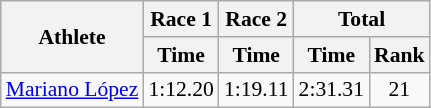<table class="wikitable" style="font-size:90%">
<tr>
<th rowspan="2">Athlete</th>
<th>Race 1</th>
<th>Race 2</th>
<th colspan="2">Total</th>
</tr>
<tr>
<th>Time</th>
<th>Time</th>
<th>Time</th>
<th>Rank</th>
</tr>
<tr>
<td><a href='#'>Mariano López</a></td>
<td align="center">1:12.20</td>
<td align="center">1:19.11</td>
<td align="center">2:31.31</td>
<td align="center">21</td>
</tr>
</table>
